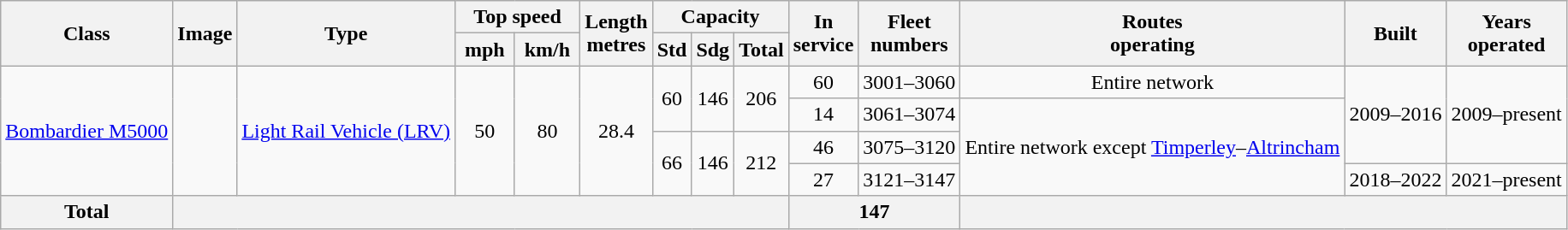<table class="wikitable" style="text-align:center;">
<tr ---- bgcolor=#f9f9f9>
<th rowspan="2">Class</th>
<th rowspan="2">Image</th>
<th rowspan="2">Type</th>
<th colspan="2">Top speed</th>
<th rowspan="2">Length<br>metres</th>
<th colspan="3"> Capacity </th>
<th rowspan="2">In<br>service</th>
<th rowspan="2">Fleet<br>numbers</th>
<th rowspan="2">Routes<br>operating</th>
<th rowspan="2">Built</th>
<th rowspan="2">Years<br>operated</th>
</tr>
<tr style="background:#f9f9f9;">
<th> mph </th>
<th> km/h </th>
<th><abbr>Std</abbr></th>
<th><abbr>Sdg</abbr></th>
<th>Total</th>
</tr>
<tr>
<td rowspan="4"><a href='#'>Bombardier M5000</a></td>
<td rowspan="4"></td>
<td rowspan="4"><a href='#'>Light Rail Vehicle (LRV)</a></td>
<td rowspan="4">50</td>
<td rowspan="4">80</td>
<td rowspan="4">28.4</td>
<td rowspan="2">60</td>
<td rowspan="2">146</td>
<td rowspan="2">206</td>
<td>60</td>
<td>3001–3060</td>
<td>Entire network</td>
<td rowspan="3">2009–2016</td>
<td rowspan="3">2009–present</td>
</tr>
<tr>
<td>14</td>
<td>3061–3074</td>
<td rowspan="3">Entire network except <a href='#'>Timperley</a>–<a href='#'>Altrincham</a></td>
</tr>
<tr>
<td rowspan="2">66</td>
<td rowspan="2">146</td>
<td rowspan="2">212</td>
<td>46</td>
<td>3075–3120</td>
</tr>
<tr>
<td>27</td>
<td>3121–3147</td>
<td>2018–2022</td>
<td>2021–present</td>
</tr>
<tr>
<th>Total</th>
<th colspan="8"></th>
<th colspan="2">147</th>
<th colspan="3"></th>
</tr>
</table>
